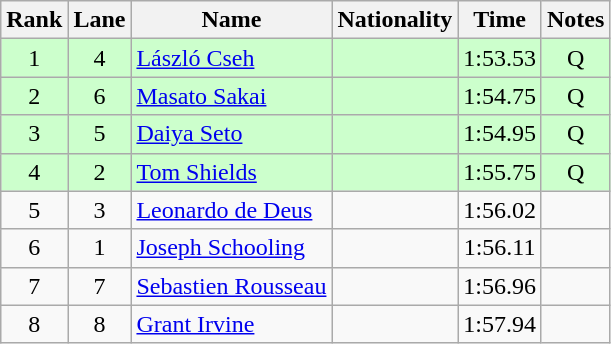<table class="wikitable sortable" style="text-align:center">
<tr>
<th>Rank</th>
<th>Lane</th>
<th>Name</th>
<th>Nationality</th>
<th>Time</th>
<th>Notes</th>
</tr>
<tr bgcolor=ccffcc>
<td>1</td>
<td>4</td>
<td align=left><a href='#'>László Cseh</a></td>
<td align=left></td>
<td>1:53.53</td>
<td>Q</td>
</tr>
<tr bgcolor=ccffcc>
<td>2</td>
<td>6</td>
<td align=left><a href='#'>Masato Sakai</a></td>
<td align=left></td>
<td>1:54.75</td>
<td>Q</td>
</tr>
<tr bgcolor=ccffcc>
<td>3</td>
<td>5</td>
<td align=left><a href='#'>Daiya Seto</a></td>
<td align=left></td>
<td>1:54.95</td>
<td>Q</td>
</tr>
<tr bgcolor=ccffcc>
<td>4</td>
<td>2</td>
<td align=left><a href='#'>Tom Shields</a></td>
<td align=left></td>
<td>1:55.75</td>
<td>Q</td>
</tr>
<tr>
<td>5</td>
<td>3</td>
<td align=left><a href='#'>Leonardo de Deus</a></td>
<td align=left></td>
<td>1:56.02</td>
<td></td>
</tr>
<tr>
<td>6</td>
<td>1</td>
<td align=left><a href='#'>Joseph Schooling</a></td>
<td align=left></td>
<td>1:56.11</td>
<td></td>
</tr>
<tr>
<td>7</td>
<td>7</td>
<td align=left><a href='#'>Sebastien Rousseau</a></td>
<td align=left></td>
<td>1:56.96</td>
<td></td>
</tr>
<tr>
<td>8</td>
<td>8</td>
<td align=left><a href='#'>Grant Irvine</a></td>
<td align=left></td>
<td>1:57.94</td>
<td></td>
</tr>
</table>
